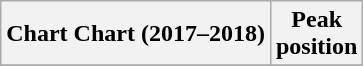<table class="wikitable plainrowheaders" style="text-align:center">
<tr>
<th scope="col">Chart Chart (2017–2018)</th>
<th scope="col">Peak<br>position</th>
</tr>
<tr>
</tr>
</table>
